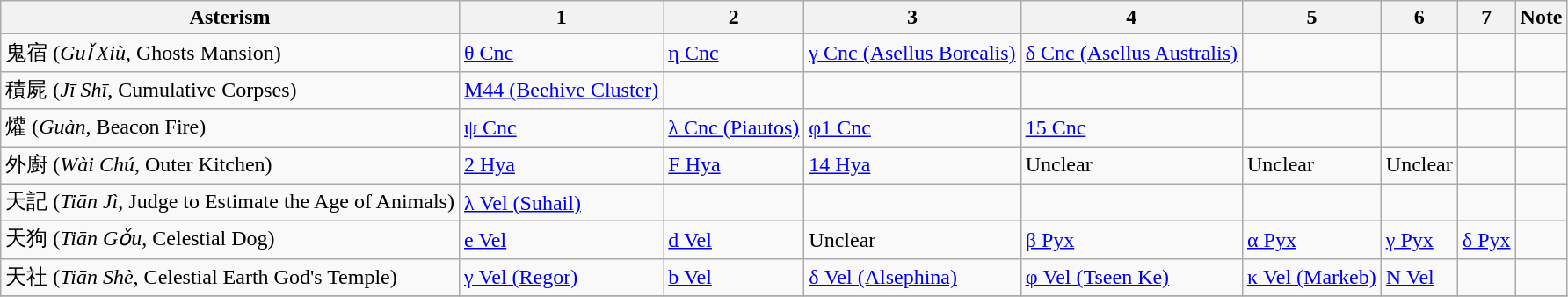<table class = "wikitable">
<tr>
<th>Asterism</th>
<th>1</th>
<th>2</th>
<th>3</th>
<th>4</th>
<th>5</th>
<th>6</th>
<th>7</th>
<th>Note</th>
</tr>
<tr>
<td>鬼宿 (<em>Guǐ Xiù</em>, Ghosts Mansion)</td>
<td><a href='#'>θ Cnc</a></td>
<td><a href='#'>η Cnc</a></td>
<td><a href='#'>γ Cnc (Asellus Borealis)</a></td>
<td><a href='#'>δ Cnc (Asellus Australis)</a></td>
<td></td>
<td></td>
<td></td>
<td></td>
</tr>
<tr>
<td>積屍 (<em>Jī Shī</em>, Cumulative Corpses)</td>
<td><a href='#'>M44 (Beehive Cluster)</a></td>
<td></td>
<td></td>
<td></td>
<td></td>
<td></td>
<td></td>
<td></td>
</tr>
<tr>
<td>爟 (<em>Guàn</em>, Beacon Fire)</td>
<td><a href='#'>ψ Cnc</a></td>
<td><a href='#'>λ Cnc (Piautos)</a></td>
<td><a href='#'>φ1 Cnc</a></td>
<td><a href='#'>15 Cnc</a></td>
<td></td>
<td></td>
<td></td>
<td></td>
</tr>
<tr>
<td>外廚 (<em>Wài Chú</em>, Outer Kitchen)</td>
<td><a href='#'>2 Hya</a></td>
<td><a href='#'>F Hya</a></td>
<td><a href='#'>14 Hya</a></td>
<td>Unclear</td>
<td>Unclear</td>
<td>Unclear</td>
<td></td>
<td></td>
</tr>
<tr>
<td>天記 (<em>Tiān Jì</em>, Judge to Estimate the Age of Animals)</td>
<td><a href='#'>λ Vel (Suhail)</a></td>
<td></td>
<td></td>
<td></td>
<td></td>
<td></td>
<td></td>
<td></td>
</tr>
<tr>
<td>天狗 (<em>Tiān Gǒu</em>, Celestial Dog)</td>
<td><a href='#'>e Vel</a></td>
<td><a href='#'>d Vel</a></td>
<td>Unclear</td>
<td><a href='#'>β Pyx</a></td>
<td><a href='#'>α Pyx</a></td>
<td><a href='#'>γ Pyx</a></td>
<td><a href='#'>δ Pyx</a></td>
<td></td>
</tr>
<tr>
<td>天社 (<em>Tiān Shè</em>, Celestial Earth God's Temple)</td>
<td><a href='#'>γ Vel (Regor)</a></td>
<td><a href='#'>b Vel</a></td>
<td><a href='#'>δ Vel (Alsephina)</a></td>
<td><a href='#'>φ Vel (Tseen Ke)</a></td>
<td><a href='#'>κ Vel (Markeb)</a></td>
<td><a href='#'>N Vel</a></td>
<td></td>
<td></td>
</tr>
<tr>
</tr>
</table>
